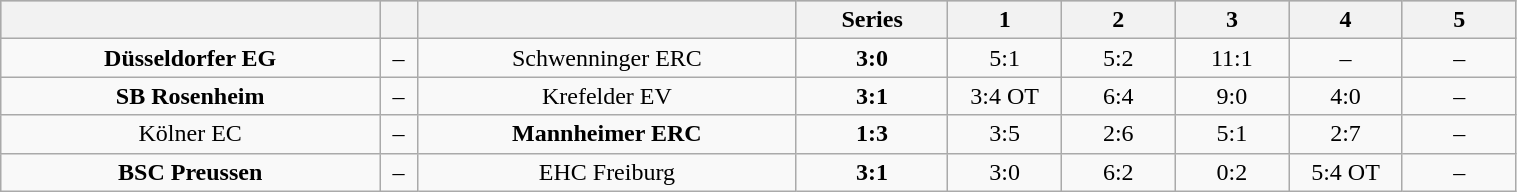<table class="wikitable" width="80%">
<tr style="background-color:#c0c0c0;">
<th style="width:25%;"></th>
<th style="width:2.5%;"></th>
<th style="width:25%;"></th>
<th style="width:10%;">Series</th>
<th style="width:7.5%;">1</th>
<th style="width:7.5%;">2</th>
<th style="width:7.5%;">3</th>
<th style="width:7.5%;">4</th>
<th style="width:7.5%;">5</th>
</tr>
<tr align="center">
<td><strong>Düsseldorfer EG</strong></td>
<td>–</td>
<td>Schwenninger ERC</td>
<td><strong>3:0</strong></td>
<td>5:1</td>
<td>5:2</td>
<td>11:1</td>
<td>–</td>
<td>–</td>
</tr>
<tr align="center">
<td><strong>SB Rosenheim</strong></td>
<td>–</td>
<td>Krefelder EV</td>
<td><strong>3:1</strong></td>
<td>3:4 OT</td>
<td>6:4</td>
<td>9:0</td>
<td>4:0</td>
<td>–</td>
</tr>
<tr align="center">
<td>Kölner EC</td>
<td>–</td>
<td><strong>Mannheimer ERC</strong></td>
<td><strong>1:3</strong></td>
<td>3:5</td>
<td>2:6</td>
<td>5:1</td>
<td>2:7</td>
<td>–</td>
</tr>
<tr align="center">
<td><strong>BSC Preussen</strong></td>
<td>–</td>
<td>EHC Freiburg</td>
<td><strong>3:1</strong></td>
<td>3:0</td>
<td>6:2</td>
<td>0:2</td>
<td>5:4 OT</td>
<td>–</td>
</tr>
</table>
